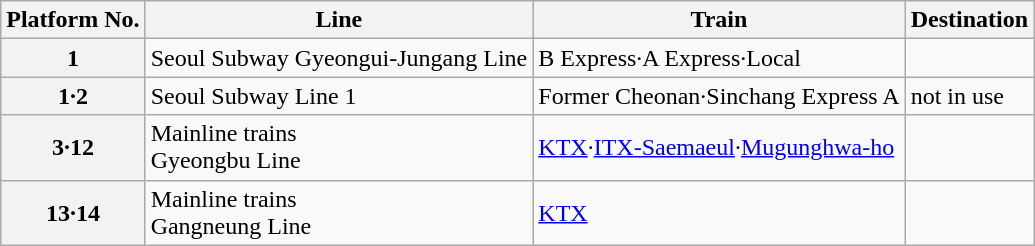<table frame="hsides" rules="rows" class="wikitable">
<tr>
<th>Platform No.</th>
<th>Line</th>
<th>Train</th>
<th>Destination</th>
</tr>
<tr>
<th>1</th>
<td><span>Seoul Subway</span> Gyeongui-Jungang Line</td>
<td>B Express·A Express·Local</td>
<td></td>
</tr>
<tr>
<th>1·2</th>
<td><span>Seoul Subway</span> Line 1</td>
<td>Former Cheonan·Sinchang Express A</td>
<td>not in use</td>
</tr>
<tr>
<th>3·12</th>
<td>Mainline trains<br>Gyeongbu Line</td>
<td><a href='#'>KTX</a>·<a href='#'>ITX-Saemaeul</a>·<a href='#'>Mugunghwa-ho</a></td>
<td></td>
</tr>
<tr>
<th>13·14</th>
<td>Mainline trains<br>Gangneung Line</td>
<td><a href='#'>KTX</a></td>
<td></td>
</tr>
</table>
